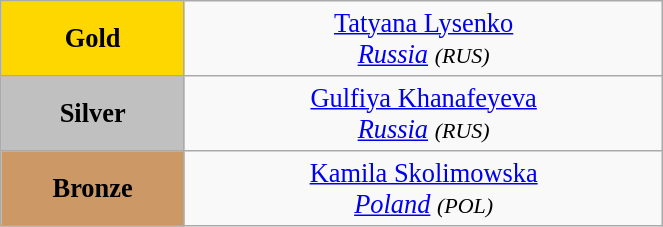<table class="wikitable" style=" text-align:center; font-size:110%;" width="35%">
<tr>
<td bgcolor="gold"><strong>Gold</strong></td>
<td> <a href='#'>Tatyana Lysenko</a><br><em><a href='#'>Russia</a> <small>(RUS)</small></em></td>
</tr>
<tr>
<td bgcolor="silver"><strong>Silver</strong></td>
<td> <a href='#'>Gulfiya Khanafeyeva</a><br><em><a href='#'>Russia</a> <small>(RUS)</small></em></td>
</tr>
<tr>
<td bgcolor="CC9966"><strong>Bronze</strong></td>
<td> <a href='#'>Kamila Skolimowska</a><br><em><a href='#'>Poland</a> <small>(POL)</small></em></td>
</tr>
</table>
